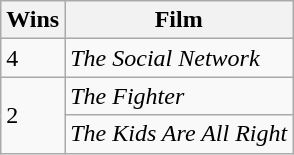<table class="wikitable">
<tr>
<th>Wins</th>
<th>Film</th>
</tr>
<tr>
<td>4</td>
<td><em>The Social Network</em></td>
</tr>
<tr>
<td rowspan="2">2</td>
<td><em>The Fighter</em></td>
</tr>
<tr>
<td><em>The Kids Are All Right</em></td>
</tr>
</table>
